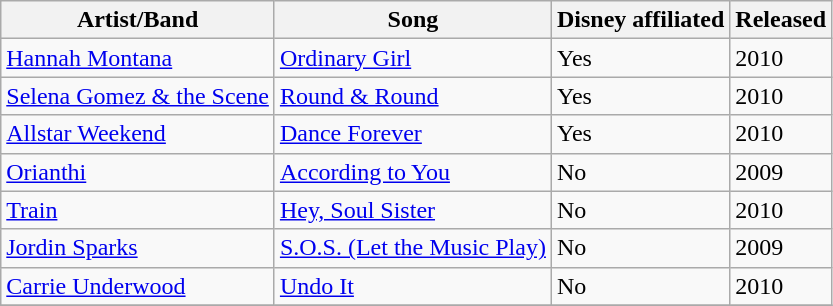<table class="wikitable sortable">
<tr>
<th>Artist/Band</th>
<th>Song</th>
<th>Disney affiliated</th>
<th>Released</th>
</tr>
<tr>
<td><a href='#'>Hannah Montana</a></td>
<td><a href='#'>Ordinary Girl</a></td>
<td>Yes</td>
<td>2010</td>
</tr>
<tr>
<td><a href='#'>Selena Gomez & the Scene</a></td>
<td><a href='#'>Round & Round</a></td>
<td>Yes</td>
<td>2010</td>
</tr>
<tr>
<td><a href='#'>Allstar Weekend</a></td>
<td><a href='#'>Dance Forever</a></td>
<td>Yes</td>
<td>2010</td>
</tr>
<tr>
<td><a href='#'>Orianthi</a></td>
<td><a href='#'>According to You</a></td>
<td>No</td>
<td>2009</td>
</tr>
<tr>
<td><a href='#'>Train</a></td>
<td><a href='#'>Hey, Soul Sister</a></td>
<td>No</td>
<td>2010</td>
</tr>
<tr>
<td><a href='#'>Jordin Sparks</a></td>
<td><a href='#'>S.O.S. (Let the Music Play)</a></td>
<td>No</td>
<td>2009</td>
</tr>
<tr>
<td><a href='#'>Carrie Underwood</a></td>
<td><a href='#'>Undo It</a></td>
<td>No</td>
<td>2010</td>
</tr>
<tr>
</tr>
</table>
